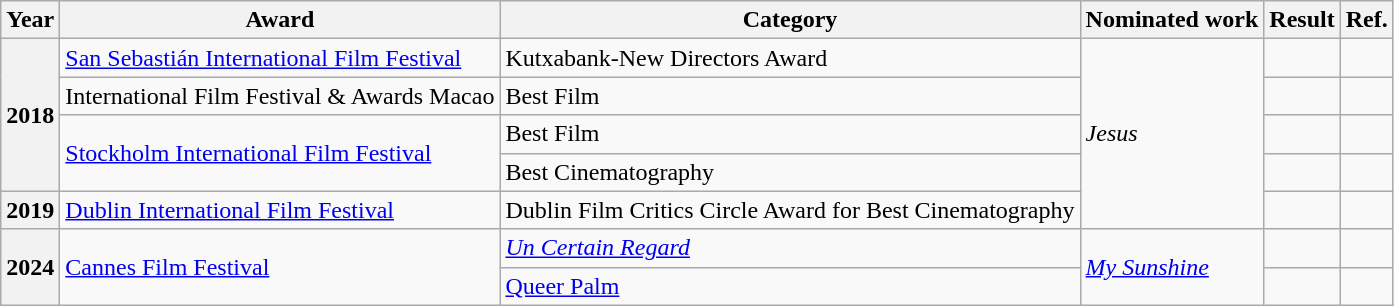<table class="wikitable sortable plainrowheaders">
<tr>
<th scope="col">Year</th>
<th scope="col">Award</th>
<th scope="col">Category</th>
<th scope="col">Nominated work</th>
<th scope="col">Result</th>
<th scope="col">Ref.</th>
</tr>
<tr>
<th scope="row" rowspan="4">2018</th>
<td><a href='#'>San Sebastián International Film Festival</a></td>
<td>Kutxabank-New Directors Award</td>
<td rowspan="5"><em>Jesus</em></td>
<td></td>
<td align="center"></td>
</tr>
<tr>
<td>International Film Festival & Awards Macao</td>
<td>Best Film</td>
<td></td>
<td align="center"></td>
</tr>
<tr>
<td rowspan="2"><a href='#'>Stockholm International Film Festival</a></td>
<td>Best Film</td>
<td></td>
<td align="center"></td>
</tr>
<tr>
<td>Best Cinematography</td>
<td></td>
<td align="center"></td>
</tr>
<tr>
<th scope="row">2019</th>
<td><a href='#'>Dublin International Film Festival</a></td>
<td>Dublin Film Critics Circle Award for Best Cinematography</td>
<td></td>
<td align="center"></td>
</tr>
<tr>
<th scope="row" rowspan="2">2024</th>
<td rowspan="2"><a href='#'>Cannes Film Festival</a></td>
<td><em><a href='#'>Un Certain Regard</a></em></td>
<td rowspan="2"><em><a href='#'>My Sunshine</a></em></td>
<td></td>
<td align="center"></td>
</tr>
<tr>
<td><a href='#'>Queer Palm</a></td>
<td></td>
<td align="center"></td>
</tr>
</table>
